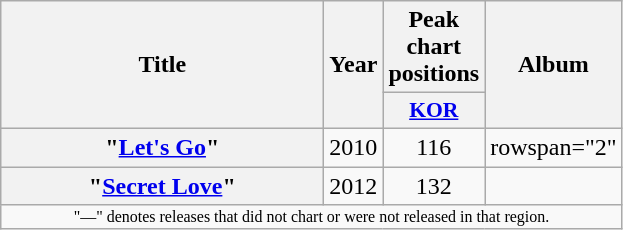<table class="wikitable plainrowheaders" style="text-align:center">
<tr>
<th scope="col" rowspan="2" style="width:13em">Title</th>
<th scope="col" rowspan="2">Year</th>
<th scope="col" colspan="1">Peak chart positions</th>
<th scope="col" rowspan="2">Album</th>
</tr>
<tr>
<th scope="col" style="width:3.5em;font-size:90%"><a href='#'>KOR</a><br></th>
</tr>
<tr>
<th scope="row">"<a href='#'>Let's Go</a>" </th>
<td>2010</td>
<td>116</td>
<td>rowspan="2" </td>
</tr>
<tr>
<th scope="row">"<a href='#'>Secret Love</a>" </th>
<td>2012</td>
<td>132</td>
</tr>
<tr>
<td colspan="6" style="font-size:8pt">"—" denotes releases that did not chart or were not released in that region.</td>
</tr>
</table>
